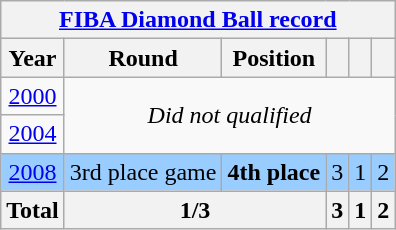<table class="wikitable" style="text-align: center;">
<tr>
<th colspan=10><a href='#'>FIBA Diamond Ball record</a></th>
</tr>
<tr>
<th>Year</th>
<th>Round</th>
<th>Position</th>
<th></th>
<th></th>
<th></th>
</tr>
<tr>
<td> <a href='#'>2000</a></td>
<td colspan=5 rowspan=2><em>Did not qualified</em></td>
</tr>
<tr>
<td> <a href='#'>2004</a></td>
</tr>
<tr style="background:#9acdff;">
<td> <a href='#'>2008</a></td>
<td>3rd place game</td>
<td><strong>4th place</strong></td>
<td>3</td>
<td>1</td>
<td>2</td>
</tr>
<tr>
<th>Total</th>
<th colspan=2>1/3</th>
<th>3</th>
<th>1</th>
<th>2</th>
</tr>
</table>
